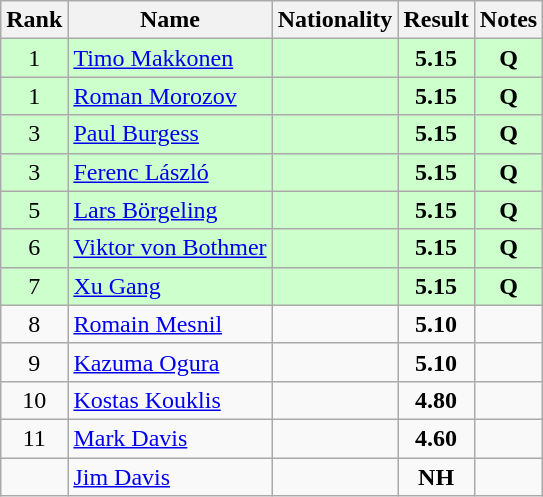<table class="wikitable sortable" style="text-align:center">
<tr>
<th>Rank</th>
<th>Name</th>
<th>Nationality</th>
<th>Result</th>
<th>Notes</th>
</tr>
<tr bgcolor=ccffcc>
<td>1</td>
<td align=left><a href='#'>Timo Makkonen</a></td>
<td align=left></td>
<td><strong>5.15</strong></td>
<td><strong>Q</strong></td>
</tr>
<tr bgcolor=ccffcc>
<td>1</td>
<td align=left><a href='#'>Roman Morozov</a></td>
<td align=left></td>
<td><strong>5.15</strong></td>
<td><strong>Q</strong></td>
</tr>
<tr bgcolor=ccffcc>
<td>3</td>
<td align=left><a href='#'>Paul Burgess</a></td>
<td align=left></td>
<td><strong>5.15</strong></td>
<td><strong>Q</strong></td>
</tr>
<tr bgcolor=ccffcc>
<td>3</td>
<td align=left><a href='#'>Ferenc László</a></td>
<td align=left></td>
<td><strong>5.15</strong></td>
<td><strong>Q</strong></td>
</tr>
<tr bgcolor=ccffcc>
<td>5</td>
<td align=left><a href='#'>Lars Börgeling</a></td>
<td align=left></td>
<td><strong>5.15</strong></td>
<td><strong>Q</strong></td>
</tr>
<tr bgcolor=ccffcc>
<td>6</td>
<td align=left><a href='#'>Viktor von Bothmer</a></td>
<td align=left></td>
<td><strong>5.15</strong></td>
<td><strong>Q</strong></td>
</tr>
<tr bgcolor=ccffcc>
<td>7</td>
<td align=left><a href='#'>Xu Gang</a></td>
<td align=left></td>
<td><strong>5.15</strong></td>
<td><strong>Q</strong></td>
</tr>
<tr>
<td>8</td>
<td align=left><a href='#'>Romain Mesnil</a></td>
<td align=left></td>
<td><strong>5.10</strong></td>
<td></td>
</tr>
<tr>
<td>9</td>
<td align=left><a href='#'>Kazuma Ogura</a></td>
<td align=left></td>
<td><strong>5.10</strong></td>
<td></td>
</tr>
<tr>
<td>10</td>
<td align=left><a href='#'>Kostas Kouklis</a></td>
<td align=left></td>
<td><strong>4.80</strong></td>
<td></td>
</tr>
<tr>
<td>11</td>
<td align=left><a href='#'>Mark Davis</a></td>
<td align=left></td>
<td><strong>4.60</strong></td>
<td></td>
</tr>
<tr>
<td></td>
<td align=left><a href='#'>Jim Davis</a></td>
<td align=left></td>
<td><strong>NH</strong></td>
<td></td>
</tr>
</table>
